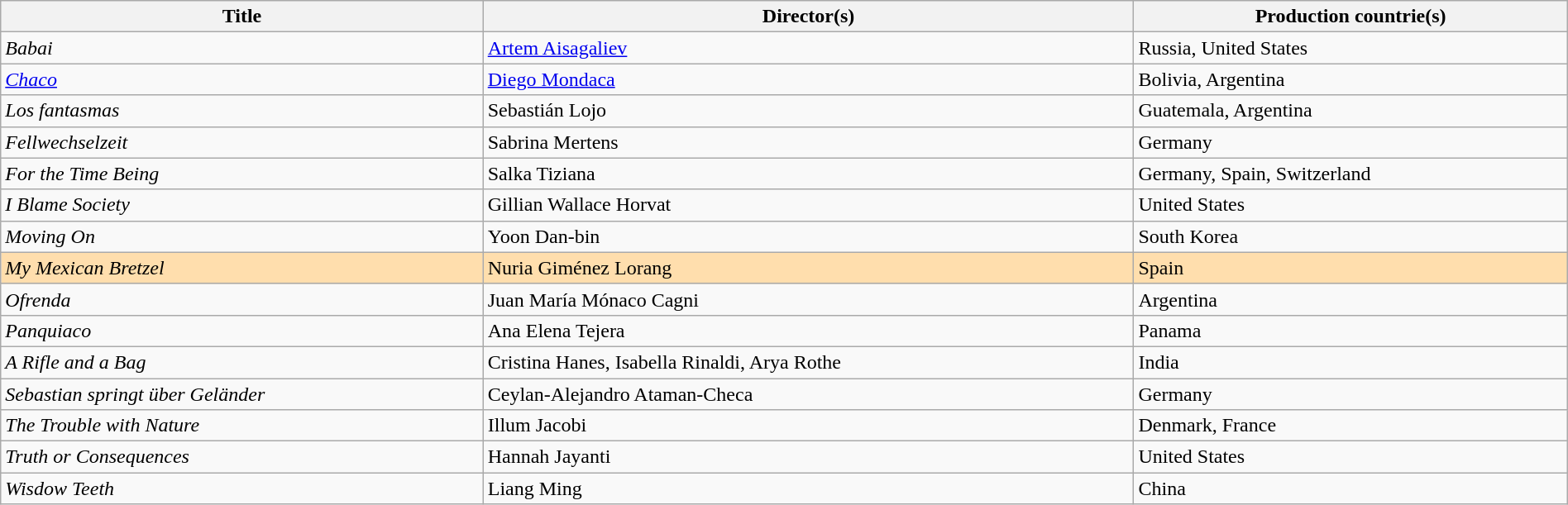<table class="sortable wikitable" style="width:100%; margin-bottom:4px" cellpadding="5">
<tr>
<th scope="col">Title</th>
<th scope="col">Director(s)</th>
<th scope="col">Production countrie(s)</th>
</tr>
<tr>
<td><em>Babai</em></td>
<td><a href='#'>Artem Aisagaliev</a></td>
<td>Russia, United States</td>
</tr>
<tr>
<td><em><a href='#'>Chaco</a></em></td>
<td><a href='#'>Diego Mondaca</a></td>
<td>Bolivia, Argentina</td>
</tr>
<tr>
<td><em>Los fantasmas</em></td>
<td>Sebastián Lojo</td>
<td>Guatemala, Argentina</td>
</tr>
<tr>
<td><em>Fellwechselzeit</em></td>
<td>Sabrina Mertens</td>
<td>Germany</td>
</tr>
<tr>
<td><em>For the Time Being</em></td>
<td>Salka Tiziana</td>
<td>Germany, Spain, Switzerland</td>
</tr>
<tr>
<td><em>I Blame Society</em></td>
<td>Gillian Wallace Horvat</td>
<td>United States</td>
</tr>
<tr>
<td><em>Moving On</em></td>
<td>Yoon Dan-bin</td>
<td>South Korea</td>
</tr>
<tr style="background:#FFDEAD;">
<td><em>My Mexican Bretzel</em></td>
<td>Nuria Giménez Lorang</td>
<td>Spain</td>
</tr>
<tr>
<td><em>Ofrenda</em></td>
<td>Juan María Mónaco Cagni</td>
<td>Argentina</td>
</tr>
<tr>
<td><em>Panquiaco</em></td>
<td>Ana Elena Tejera</td>
<td>Panama</td>
</tr>
<tr>
<td><em>A Rifle and a Bag</em></td>
<td>Cristina Hanes, Isabella Rinaldi, Arya Rothe</td>
<td>India</td>
</tr>
<tr>
<td><em>Sebastian springt über Geländer</em></td>
<td>Ceylan-Alejandro Ataman-Checa</td>
<td>Germany</td>
</tr>
<tr>
<td><em>The Trouble with Nature</em></td>
<td>Illum Jacobi</td>
<td>Denmark, France</td>
</tr>
<tr>
<td><em>Truth or Consequences</em></td>
<td>Hannah Jayanti</td>
<td>United States</td>
</tr>
<tr>
<td><em>Wisdow Teeth</em></td>
<td>Liang Ming</td>
<td>China</td>
</tr>
</table>
